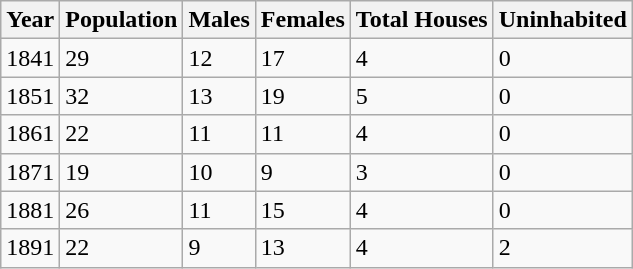<table class="wikitable">
<tr>
<th>Year</th>
<th>Population</th>
<th>Males</th>
<th>Females</th>
<th>Total Houses</th>
<th>Uninhabited</th>
</tr>
<tr>
<td>1841</td>
<td>29</td>
<td>12</td>
<td>17</td>
<td>4</td>
<td>0</td>
</tr>
<tr>
<td>1851</td>
<td>32</td>
<td>13</td>
<td>19</td>
<td>5</td>
<td>0</td>
</tr>
<tr>
<td>1861</td>
<td>22</td>
<td>11</td>
<td>11</td>
<td>4</td>
<td>0</td>
</tr>
<tr>
<td>1871</td>
<td>19</td>
<td>10</td>
<td>9</td>
<td>3</td>
<td>0</td>
</tr>
<tr>
<td>1881</td>
<td>26</td>
<td>11</td>
<td>15</td>
<td>4</td>
<td>0</td>
</tr>
<tr>
<td>1891</td>
<td>22</td>
<td>9</td>
<td>13</td>
<td>4</td>
<td>2</td>
</tr>
</table>
